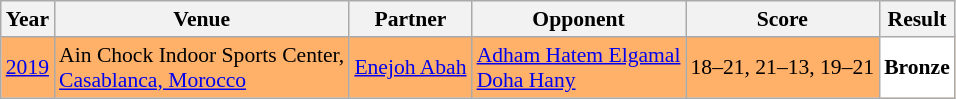<table class="sortable wikitable" style="font-size: 90%;">
<tr>
<th>Year</th>
<th>Venue</th>
<th>Partner</th>
<th>Opponent</th>
<th>Score</th>
<th>Result</th>
</tr>
<tr style="background:#FFB069">
<td align="center"><a href='#'>2019</a></td>
<td align="left">Ain Chock Indoor Sports Center,<br><a href='#'>Casablanca, Morocco</a></td>
<td align="left"> <a href='#'>Enejoh Abah</a></td>
<td align="left"> <a href='#'>Adham Hatem Elgamal</a> <br>  <a href='#'>Doha Hany</a></td>
<td align="left">18–21, 21–13, 19–21</td>
<td style="text-align:left; background:white"> <strong>Bronze</strong></td>
</tr>
</table>
